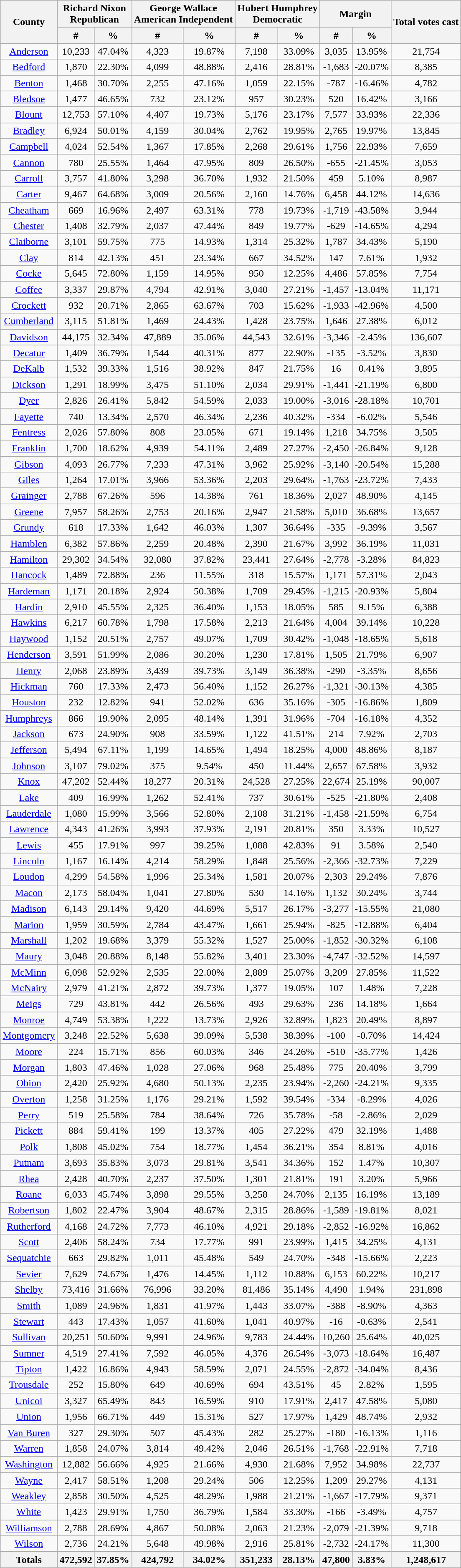<table class="wikitable sortable" style="text-align:center">
<tr>
<th style="text-align:center;" rowspan="2">County</th>
<th style="text-align:center;" colspan="2">Richard Nixon<br>Republican</th>
<th style="text-align:center;" colspan="2">George Wallace<br>American Independent</th>
<th style="text-align:center;" colspan="2">Hubert Humphrey<br>Democratic</th>
<th style="text-align:center;" colspan="2">Margin</th>
<th style="text-align:center;" rowspan="2">Total votes cast</th>
</tr>
<tr>
<th style="text-align:center;" data-sort-type="number">#</th>
<th style="text-align:center;" data-sort-type="number">%</th>
<th style="text-align:center;" data-sort-type="number">#</th>
<th style="text-align:center;" data-sort-type="number">%</th>
<th style="text-align:center;" data-sort-type="number">#</th>
<th style="text-align:center;" data-sort-type="number">%</th>
<th style="text-align:center;" data-sort-type="number">#</th>
<th style="text-align:center;" data-sort-type="number">%</th>
</tr>
<tr style="text-align:center;">
<td><a href='#'>Anderson</a></td>
<td>10,233</td>
<td>47.04%</td>
<td>4,323</td>
<td>19.87%</td>
<td>7,198</td>
<td>33.09%</td>
<td>3,035</td>
<td>13.95%</td>
<td>21,754</td>
</tr>
<tr style="text-align:center;">
<td><a href='#'>Bedford</a></td>
<td>1,870</td>
<td>22.30%</td>
<td>4,099</td>
<td>48.88%</td>
<td>2,416</td>
<td>28.81%</td>
<td>-1,683</td>
<td>-20.07%</td>
<td>8,385</td>
</tr>
<tr style="text-align:center;">
<td><a href='#'>Benton</a></td>
<td>1,468</td>
<td>30.70%</td>
<td>2,255</td>
<td>47.16%</td>
<td>1,059</td>
<td>22.15%</td>
<td>-787</td>
<td>-16.46%</td>
<td>4,782</td>
</tr>
<tr style="text-align:center;">
<td><a href='#'>Bledsoe</a></td>
<td>1,477</td>
<td>46.65%</td>
<td>732</td>
<td>23.12%</td>
<td>957</td>
<td>30.23%</td>
<td>520</td>
<td>16.42%</td>
<td>3,166</td>
</tr>
<tr style="text-align:center;">
<td><a href='#'>Blount</a></td>
<td>12,753</td>
<td>57.10%</td>
<td>4,407</td>
<td>19.73%</td>
<td>5,176</td>
<td>23.17%</td>
<td>7,577</td>
<td>33.93%</td>
<td>22,336</td>
</tr>
<tr style="text-align:center;">
<td><a href='#'>Bradley</a></td>
<td>6,924</td>
<td>50.01%</td>
<td>4,159</td>
<td>30.04%</td>
<td>2,762</td>
<td>19.95%</td>
<td>2,765</td>
<td>19.97%</td>
<td>13,845</td>
</tr>
<tr style="text-align:center;">
<td><a href='#'>Campbell</a></td>
<td>4,024</td>
<td>52.54%</td>
<td>1,367</td>
<td>17.85%</td>
<td>2,268</td>
<td>29.61%</td>
<td>1,756</td>
<td>22.93%</td>
<td>7,659</td>
</tr>
<tr style="text-align:center;">
<td><a href='#'>Cannon</a></td>
<td>780</td>
<td>25.55%</td>
<td>1,464</td>
<td>47.95%</td>
<td>809</td>
<td>26.50%</td>
<td>-655</td>
<td>-21.45%</td>
<td>3,053</td>
</tr>
<tr style="text-align:center;">
<td><a href='#'>Carroll</a></td>
<td>3,757</td>
<td>41.80%</td>
<td>3,298</td>
<td>36.70%</td>
<td>1,932</td>
<td>21.50%</td>
<td>459</td>
<td>5.10%</td>
<td>8,987</td>
</tr>
<tr style="text-align:center;">
<td><a href='#'>Carter</a></td>
<td>9,467</td>
<td>64.68%</td>
<td>3,009</td>
<td>20.56%</td>
<td>2,160</td>
<td>14.76%</td>
<td>6,458</td>
<td>44.12%</td>
<td>14,636</td>
</tr>
<tr style="text-align:center;">
<td><a href='#'>Cheatham</a></td>
<td>669</td>
<td>16.96%</td>
<td>2,497</td>
<td>63.31%</td>
<td>778</td>
<td>19.73%</td>
<td>-1,719</td>
<td>-43.58%</td>
<td>3,944</td>
</tr>
<tr style="text-align:center;">
<td><a href='#'>Chester</a></td>
<td>1,408</td>
<td>32.79%</td>
<td>2,037</td>
<td>47.44%</td>
<td>849</td>
<td>19.77%</td>
<td>-629</td>
<td>-14.65%</td>
<td>4,294</td>
</tr>
<tr style="text-align:center;">
<td><a href='#'>Claiborne</a></td>
<td>3,101</td>
<td>59.75%</td>
<td>775</td>
<td>14.93%</td>
<td>1,314</td>
<td>25.32%</td>
<td>1,787</td>
<td>34.43%</td>
<td>5,190</td>
</tr>
<tr style="text-align:center;">
<td><a href='#'>Clay</a></td>
<td>814</td>
<td>42.13%</td>
<td>451</td>
<td>23.34%</td>
<td>667</td>
<td>34.52%</td>
<td>147</td>
<td>7.61%</td>
<td>1,932</td>
</tr>
<tr style="text-align:center;">
<td><a href='#'>Cocke</a></td>
<td>5,645</td>
<td>72.80%</td>
<td>1,159</td>
<td>14.95%</td>
<td>950</td>
<td>12.25%</td>
<td>4,486</td>
<td>57.85%</td>
<td>7,754</td>
</tr>
<tr style="text-align:center;">
<td><a href='#'>Coffee</a></td>
<td>3,337</td>
<td>29.87%</td>
<td>4,794</td>
<td>42.91%</td>
<td>3,040</td>
<td>27.21%</td>
<td>-1,457</td>
<td>-13.04%</td>
<td>11,171</td>
</tr>
<tr style="text-align:center;">
<td><a href='#'>Crockett</a></td>
<td>932</td>
<td>20.71%</td>
<td>2,865</td>
<td>63.67%</td>
<td>703</td>
<td>15.62%</td>
<td>-1,933</td>
<td>-42.96%</td>
<td>4,500</td>
</tr>
<tr style="text-align:center;">
<td><a href='#'>Cumberland</a></td>
<td>3,115</td>
<td>51.81%</td>
<td>1,469</td>
<td>24.43%</td>
<td>1,428</td>
<td>23.75%</td>
<td>1,646</td>
<td>27.38%</td>
<td>6,012</td>
</tr>
<tr style="text-align:center;">
<td><a href='#'>Davidson</a></td>
<td>44,175</td>
<td>32.34%</td>
<td>47,889</td>
<td>35.06%</td>
<td>44,543</td>
<td>32.61%</td>
<td>-3,346</td>
<td>-2.45%</td>
<td>136,607</td>
</tr>
<tr style="text-align:center;">
<td><a href='#'>Decatur</a></td>
<td>1,409</td>
<td>36.79%</td>
<td>1,544</td>
<td>40.31%</td>
<td>877</td>
<td>22.90%</td>
<td>-135</td>
<td>-3.52%</td>
<td>3,830</td>
</tr>
<tr style="text-align:center;">
<td><a href='#'>DeKalb</a></td>
<td>1,532</td>
<td>39.33%</td>
<td>1,516</td>
<td>38.92%</td>
<td>847</td>
<td>21.75%</td>
<td>16</td>
<td>0.41%</td>
<td>3,895</td>
</tr>
<tr style="text-align:center;">
<td><a href='#'>Dickson</a></td>
<td>1,291</td>
<td>18.99%</td>
<td>3,475</td>
<td>51.10%</td>
<td>2,034</td>
<td>29.91%</td>
<td>-1,441</td>
<td>-21.19%</td>
<td>6,800</td>
</tr>
<tr style="text-align:center;">
<td><a href='#'>Dyer</a></td>
<td>2,826</td>
<td>26.41%</td>
<td>5,842</td>
<td>54.59%</td>
<td>2,033</td>
<td>19.00%</td>
<td>-3,016</td>
<td>-28.18%</td>
<td>10,701</td>
</tr>
<tr style="text-align:center;">
<td><a href='#'>Fayette</a></td>
<td>740</td>
<td>13.34%</td>
<td>2,570</td>
<td>46.34%</td>
<td>2,236</td>
<td>40.32%</td>
<td>-334</td>
<td>-6.02%</td>
<td>5,546</td>
</tr>
<tr style="text-align:center;">
<td><a href='#'>Fentress</a></td>
<td>2,026</td>
<td>57.80%</td>
<td>808</td>
<td>23.05%</td>
<td>671</td>
<td>19.14%</td>
<td>1,218</td>
<td>34.75%</td>
<td>3,505</td>
</tr>
<tr style="text-align:center;">
<td><a href='#'>Franklin</a></td>
<td>1,700</td>
<td>18.62%</td>
<td>4,939</td>
<td>54.11%</td>
<td>2,489</td>
<td>27.27%</td>
<td>-2,450</td>
<td>-26.84%</td>
<td>9,128</td>
</tr>
<tr style="text-align:center;">
<td><a href='#'>Gibson</a></td>
<td>4,093</td>
<td>26.77%</td>
<td>7,233</td>
<td>47.31%</td>
<td>3,962</td>
<td>25.92%</td>
<td>-3,140</td>
<td>-20.54%</td>
<td>15,288</td>
</tr>
<tr style="text-align:center;">
<td><a href='#'>Giles</a></td>
<td>1,264</td>
<td>17.01%</td>
<td>3,966</td>
<td>53.36%</td>
<td>2,203</td>
<td>29.64%</td>
<td>-1,763</td>
<td>-23.72%</td>
<td>7,433</td>
</tr>
<tr style="text-align:center;">
<td><a href='#'>Grainger</a></td>
<td>2,788</td>
<td>67.26%</td>
<td>596</td>
<td>14.38%</td>
<td>761</td>
<td>18.36%</td>
<td>2,027</td>
<td>48.90%</td>
<td>4,145</td>
</tr>
<tr style="text-align:center;">
<td><a href='#'>Greene</a></td>
<td>7,957</td>
<td>58.26%</td>
<td>2,753</td>
<td>20.16%</td>
<td>2,947</td>
<td>21.58%</td>
<td>5,010</td>
<td>36.68%</td>
<td>13,657</td>
</tr>
<tr style="text-align:center;">
<td><a href='#'>Grundy</a></td>
<td>618</td>
<td>17.33%</td>
<td>1,642</td>
<td>46.03%</td>
<td>1,307</td>
<td>36.64%</td>
<td>-335</td>
<td>-9.39%</td>
<td>3,567</td>
</tr>
<tr style="text-align:center;">
<td><a href='#'>Hamblen</a></td>
<td>6,382</td>
<td>57.86%</td>
<td>2,259</td>
<td>20.48%</td>
<td>2,390</td>
<td>21.67%</td>
<td>3,992</td>
<td>36.19%</td>
<td>11,031</td>
</tr>
<tr style="text-align:center;">
<td><a href='#'>Hamilton</a></td>
<td>29,302</td>
<td>34.54%</td>
<td>32,080</td>
<td>37.82%</td>
<td>23,441</td>
<td>27.64%</td>
<td>-2,778</td>
<td>-3.28%</td>
<td>84,823</td>
</tr>
<tr style="text-align:center;">
<td><a href='#'>Hancock</a></td>
<td>1,489</td>
<td>72.88%</td>
<td>236</td>
<td>11.55%</td>
<td>318</td>
<td>15.57%</td>
<td>1,171</td>
<td>57.31%</td>
<td>2,043</td>
</tr>
<tr style="text-align:center;">
<td><a href='#'>Hardeman</a></td>
<td>1,171</td>
<td>20.18%</td>
<td>2,924</td>
<td>50.38%</td>
<td>1,709</td>
<td>29.45%</td>
<td>-1,215</td>
<td>-20.93%</td>
<td>5,804</td>
</tr>
<tr style="text-align:center;">
<td><a href='#'>Hardin</a></td>
<td>2,910</td>
<td>45.55%</td>
<td>2,325</td>
<td>36.40%</td>
<td>1,153</td>
<td>18.05%</td>
<td>585</td>
<td>9.15%</td>
<td>6,388</td>
</tr>
<tr style="text-align:center;">
<td><a href='#'>Hawkins</a></td>
<td>6,217</td>
<td>60.78%</td>
<td>1,798</td>
<td>17.58%</td>
<td>2,213</td>
<td>21.64%</td>
<td>4,004</td>
<td>39.14%</td>
<td>10,228</td>
</tr>
<tr style="text-align:center;">
<td><a href='#'>Haywood</a></td>
<td>1,152</td>
<td>20.51%</td>
<td>2,757</td>
<td>49.07%</td>
<td>1,709</td>
<td>30.42%</td>
<td>-1,048</td>
<td>-18.65%</td>
<td>5,618</td>
</tr>
<tr style="text-align:center;">
<td><a href='#'>Henderson</a></td>
<td>3,591</td>
<td>51.99%</td>
<td>2,086</td>
<td>30.20%</td>
<td>1,230</td>
<td>17.81%</td>
<td>1,505</td>
<td>21.79%</td>
<td>6,907</td>
</tr>
<tr style="text-align:center;">
<td><a href='#'>Henry</a></td>
<td>2,068</td>
<td>23.89%</td>
<td>3,439</td>
<td>39.73%</td>
<td>3,149</td>
<td>36.38%</td>
<td>-290</td>
<td>-3.35%</td>
<td>8,656</td>
</tr>
<tr style="text-align:center;">
<td><a href='#'>Hickman</a></td>
<td>760</td>
<td>17.33%</td>
<td>2,473</td>
<td>56.40%</td>
<td>1,152</td>
<td>26.27%</td>
<td>-1,321</td>
<td>-30.13%</td>
<td>4,385</td>
</tr>
<tr style="text-align:center;">
<td><a href='#'>Houston</a></td>
<td>232</td>
<td>12.82%</td>
<td>941</td>
<td>52.02%</td>
<td>636</td>
<td>35.16%</td>
<td>-305</td>
<td>-16.86%</td>
<td>1,809</td>
</tr>
<tr style="text-align:center;">
<td><a href='#'>Humphreys</a></td>
<td>866</td>
<td>19.90%</td>
<td>2,095</td>
<td>48.14%</td>
<td>1,391</td>
<td>31.96%</td>
<td>-704</td>
<td>-16.18%</td>
<td>4,352</td>
</tr>
<tr style="text-align:center;">
<td><a href='#'>Jackson</a></td>
<td>673</td>
<td>24.90%</td>
<td>908</td>
<td>33.59%</td>
<td>1,122</td>
<td>41.51%</td>
<td>214</td>
<td>7.92%</td>
<td>2,703</td>
</tr>
<tr style="text-align:center;">
<td><a href='#'>Jefferson</a></td>
<td>5,494</td>
<td>67.11%</td>
<td>1,199</td>
<td>14.65%</td>
<td>1,494</td>
<td>18.25%</td>
<td>4,000</td>
<td>48.86%</td>
<td>8,187</td>
</tr>
<tr style="text-align:center;">
<td><a href='#'>Johnson</a></td>
<td>3,107</td>
<td>79.02%</td>
<td>375</td>
<td>9.54%</td>
<td>450</td>
<td>11.44%</td>
<td>2,657</td>
<td>67.58%</td>
<td>3,932</td>
</tr>
<tr style="text-align:center;">
<td><a href='#'>Knox</a></td>
<td>47,202</td>
<td>52.44%</td>
<td>18,277</td>
<td>20.31%</td>
<td>24,528</td>
<td>27.25%</td>
<td>22,674</td>
<td>25.19%</td>
<td>90,007</td>
</tr>
<tr style="text-align:center;">
<td><a href='#'>Lake</a></td>
<td>409</td>
<td>16.99%</td>
<td>1,262</td>
<td>52.41%</td>
<td>737</td>
<td>30.61%</td>
<td>-525</td>
<td>-21.80%</td>
<td>2,408</td>
</tr>
<tr style="text-align:center;">
<td><a href='#'>Lauderdale</a></td>
<td>1,080</td>
<td>15.99%</td>
<td>3,566</td>
<td>52.80%</td>
<td>2,108</td>
<td>31.21%</td>
<td>-1,458</td>
<td>-21.59%</td>
<td>6,754</td>
</tr>
<tr style="text-align:center;">
<td><a href='#'>Lawrence</a></td>
<td>4,343</td>
<td>41.26%</td>
<td>3,993</td>
<td>37.93%</td>
<td>2,191</td>
<td>20.81%</td>
<td>350</td>
<td>3.33%</td>
<td>10,527</td>
</tr>
<tr style="text-align:center;">
<td><a href='#'>Lewis</a></td>
<td>455</td>
<td>17.91%</td>
<td>997</td>
<td>39.25%</td>
<td>1,088</td>
<td>42.83%</td>
<td>91</td>
<td>3.58%</td>
<td>2,540</td>
</tr>
<tr style="text-align:center;">
<td><a href='#'>Lincoln</a></td>
<td>1,167</td>
<td>16.14%</td>
<td>4,214</td>
<td>58.29%</td>
<td>1,848</td>
<td>25.56%</td>
<td>-2,366</td>
<td>-32.73%</td>
<td>7,229</td>
</tr>
<tr style="text-align:center;">
<td><a href='#'>Loudon</a></td>
<td>4,299</td>
<td>54.58%</td>
<td>1,996</td>
<td>25.34%</td>
<td>1,581</td>
<td>20.07%</td>
<td>2,303</td>
<td>29.24%</td>
<td>7,876</td>
</tr>
<tr style="text-align:center;">
<td><a href='#'>Macon</a></td>
<td>2,173</td>
<td>58.04%</td>
<td>1,041</td>
<td>27.80%</td>
<td>530</td>
<td>14.16%</td>
<td>1,132</td>
<td>30.24%</td>
<td>3,744</td>
</tr>
<tr style="text-align:center;">
<td><a href='#'>Madison</a></td>
<td>6,143</td>
<td>29.14%</td>
<td>9,420</td>
<td>44.69%</td>
<td>5,517</td>
<td>26.17%</td>
<td>-3,277</td>
<td>-15.55%</td>
<td>21,080</td>
</tr>
<tr style="text-align:center;">
<td><a href='#'>Marion</a></td>
<td>1,959</td>
<td>30.59%</td>
<td>2,784</td>
<td>43.47%</td>
<td>1,661</td>
<td>25.94%</td>
<td>-825</td>
<td>-12.88%</td>
<td>6,404</td>
</tr>
<tr style="text-align:center;">
<td><a href='#'>Marshall</a></td>
<td>1,202</td>
<td>19.68%</td>
<td>3,379</td>
<td>55.32%</td>
<td>1,527</td>
<td>25.00%</td>
<td>-1,852</td>
<td>-30.32%</td>
<td>6,108</td>
</tr>
<tr style="text-align:center;">
<td><a href='#'>Maury</a></td>
<td>3,048</td>
<td>20.88%</td>
<td>8,148</td>
<td>55.82%</td>
<td>3,401</td>
<td>23.30%</td>
<td>-4,747</td>
<td>-32.52%</td>
<td>14,597</td>
</tr>
<tr style="text-align:center;">
<td><a href='#'>McMinn</a></td>
<td>6,098</td>
<td>52.92%</td>
<td>2,535</td>
<td>22.00%</td>
<td>2,889</td>
<td>25.07%</td>
<td>3,209</td>
<td>27.85%</td>
<td>11,522</td>
</tr>
<tr style="text-align:center;">
<td><a href='#'>McNairy</a></td>
<td>2,979</td>
<td>41.21%</td>
<td>2,872</td>
<td>39.73%</td>
<td>1,377</td>
<td>19.05%</td>
<td>107</td>
<td>1.48%</td>
<td>7,228</td>
</tr>
<tr style="text-align:center;">
<td><a href='#'>Meigs</a></td>
<td>729</td>
<td>43.81%</td>
<td>442</td>
<td>26.56%</td>
<td>493</td>
<td>29.63%</td>
<td>236</td>
<td>14.18%</td>
<td>1,664</td>
</tr>
<tr style="text-align:center;">
<td><a href='#'>Monroe</a></td>
<td>4,749</td>
<td>53.38%</td>
<td>1,222</td>
<td>13.73%</td>
<td>2,926</td>
<td>32.89%</td>
<td>1,823</td>
<td>20.49%</td>
<td>8,897</td>
</tr>
<tr style="text-align:center;">
<td><a href='#'>Montgomery</a></td>
<td>3,248</td>
<td>22.52%</td>
<td>5,638</td>
<td>39.09%</td>
<td>5,538</td>
<td>38.39%</td>
<td>-100</td>
<td>-0.70%</td>
<td>14,424</td>
</tr>
<tr style="text-align:center;">
<td><a href='#'>Moore</a></td>
<td>224</td>
<td>15.71%</td>
<td>856</td>
<td>60.03%</td>
<td>346</td>
<td>24.26%</td>
<td>-510</td>
<td>-35.77%</td>
<td>1,426</td>
</tr>
<tr style="text-align:center;">
<td><a href='#'>Morgan</a></td>
<td>1,803</td>
<td>47.46%</td>
<td>1,028</td>
<td>27.06%</td>
<td>968</td>
<td>25.48%</td>
<td>775</td>
<td>20.40%</td>
<td>3,799</td>
</tr>
<tr style="text-align:center;">
<td><a href='#'>Obion</a></td>
<td>2,420</td>
<td>25.92%</td>
<td>4,680</td>
<td>50.13%</td>
<td>2,235</td>
<td>23.94%</td>
<td>-2,260</td>
<td>-24.21%</td>
<td>9,335</td>
</tr>
<tr style="text-align:center;">
<td><a href='#'>Overton</a></td>
<td>1,258</td>
<td>31.25%</td>
<td>1,176</td>
<td>29.21%</td>
<td>1,592</td>
<td>39.54%</td>
<td>-334</td>
<td>-8.29%</td>
<td>4,026</td>
</tr>
<tr style="text-align:center;">
<td><a href='#'>Perry</a></td>
<td>519</td>
<td>25.58%</td>
<td>784</td>
<td>38.64%</td>
<td>726</td>
<td>35.78%</td>
<td>-58</td>
<td>-2.86%</td>
<td>2,029</td>
</tr>
<tr style="text-align:center;">
<td><a href='#'>Pickett</a></td>
<td>884</td>
<td>59.41%</td>
<td>199</td>
<td>13.37%</td>
<td>405</td>
<td>27.22%</td>
<td>479</td>
<td>32.19%</td>
<td>1,488</td>
</tr>
<tr style="text-align:center;">
<td><a href='#'>Polk</a></td>
<td>1,808</td>
<td>45.02%</td>
<td>754</td>
<td>18.77%</td>
<td>1,454</td>
<td>36.21%</td>
<td>354</td>
<td>8.81%</td>
<td>4,016</td>
</tr>
<tr style="text-align:center;">
<td><a href='#'>Putnam</a></td>
<td>3,693</td>
<td>35.83%</td>
<td>3,073</td>
<td>29.81%</td>
<td>3,541</td>
<td>34.36%</td>
<td>152</td>
<td>1.47%</td>
<td>10,307</td>
</tr>
<tr style="text-align:center;">
<td><a href='#'>Rhea</a></td>
<td>2,428</td>
<td>40.70%</td>
<td>2,237</td>
<td>37.50%</td>
<td>1,301</td>
<td>21.81%</td>
<td>191</td>
<td>3.20%</td>
<td>5,966</td>
</tr>
<tr style="text-align:center;">
<td><a href='#'>Roane</a></td>
<td>6,033</td>
<td>45.74%</td>
<td>3,898</td>
<td>29.55%</td>
<td>3,258</td>
<td>24.70%</td>
<td>2,135</td>
<td>16.19%</td>
<td>13,189</td>
</tr>
<tr style="text-align:center;">
<td><a href='#'>Robertson</a></td>
<td>1,802</td>
<td>22.47%</td>
<td>3,904</td>
<td>48.67%</td>
<td>2,315</td>
<td>28.86%</td>
<td>-1,589</td>
<td>-19.81%</td>
<td>8,021</td>
</tr>
<tr style="text-align:center;">
<td><a href='#'>Rutherford</a></td>
<td>4,168</td>
<td>24.72%</td>
<td>7,773</td>
<td>46.10%</td>
<td>4,921</td>
<td>29.18%</td>
<td>-2,852</td>
<td>-16.92%</td>
<td>16,862</td>
</tr>
<tr style="text-align:center;">
<td><a href='#'>Scott</a></td>
<td>2,406</td>
<td>58.24%</td>
<td>734</td>
<td>17.77%</td>
<td>991</td>
<td>23.99%</td>
<td>1,415</td>
<td>34.25%</td>
<td>4,131</td>
</tr>
<tr style="text-align:center;">
<td><a href='#'>Sequatchie</a></td>
<td>663</td>
<td>29.82%</td>
<td>1,011</td>
<td>45.48%</td>
<td>549</td>
<td>24.70%</td>
<td>-348</td>
<td>-15.66%</td>
<td>2,223</td>
</tr>
<tr style="text-align:center;">
<td><a href='#'>Sevier</a></td>
<td>7,629</td>
<td>74.67%</td>
<td>1,476</td>
<td>14.45%</td>
<td>1,112</td>
<td>10.88%</td>
<td>6,153</td>
<td>60.22%</td>
<td>10,217</td>
</tr>
<tr style="text-align:center;">
<td><a href='#'>Shelby</a></td>
<td>73,416</td>
<td>31.66%</td>
<td>76,996</td>
<td>33.20%</td>
<td>81,486</td>
<td>35.14%</td>
<td>4,490</td>
<td>1.94%</td>
<td>231,898</td>
</tr>
<tr style="text-align:center;">
<td><a href='#'>Smith</a></td>
<td>1,089</td>
<td>24.96%</td>
<td>1,831</td>
<td>41.97%</td>
<td>1,443</td>
<td>33.07%</td>
<td>-388</td>
<td>-8.90%</td>
<td>4,363</td>
</tr>
<tr style="text-align:center;">
<td><a href='#'>Stewart</a></td>
<td>443</td>
<td>17.43%</td>
<td>1,057</td>
<td>41.60%</td>
<td>1,041</td>
<td>40.97%</td>
<td>-16</td>
<td>-0.63%</td>
<td>2,541</td>
</tr>
<tr style="text-align:center;">
<td><a href='#'>Sullivan</a></td>
<td>20,251</td>
<td>50.60%</td>
<td>9,991</td>
<td>24.96%</td>
<td>9,783</td>
<td>24.44%</td>
<td>10,260</td>
<td>25.64%</td>
<td>40,025</td>
</tr>
<tr style="text-align:center;">
<td><a href='#'>Sumner</a></td>
<td>4,519</td>
<td>27.41%</td>
<td>7,592</td>
<td>46.05%</td>
<td>4,376</td>
<td>26.54%</td>
<td>-3,073</td>
<td>-18.64%</td>
<td>16,487</td>
</tr>
<tr style="text-align:center;">
<td><a href='#'>Tipton</a></td>
<td>1,422</td>
<td>16.86%</td>
<td>4,943</td>
<td>58.59%</td>
<td>2,071</td>
<td>24.55%</td>
<td>-2,872</td>
<td>-34.04%</td>
<td>8,436</td>
</tr>
<tr style="text-align:center;">
<td><a href='#'>Trousdale</a></td>
<td>252</td>
<td>15.80%</td>
<td>649</td>
<td>40.69%</td>
<td>694</td>
<td>43.51%</td>
<td>45</td>
<td>2.82%</td>
<td>1,595</td>
</tr>
<tr style="text-align:center;">
<td><a href='#'>Unicoi</a></td>
<td>3,327</td>
<td>65.49%</td>
<td>843</td>
<td>16.59%</td>
<td>910</td>
<td>17.91%</td>
<td>2,417</td>
<td>47.58%</td>
<td>5,080</td>
</tr>
<tr style="text-align:center;">
<td><a href='#'>Union</a></td>
<td>1,956</td>
<td>66.71%</td>
<td>449</td>
<td>15.31%</td>
<td>527</td>
<td>17.97%</td>
<td>1,429</td>
<td>48.74%</td>
<td>2,932</td>
</tr>
<tr style="text-align:center;">
<td><a href='#'>Van Buren</a></td>
<td>327</td>
<td>29.30%</td>
<td>507</td>
<td>45.43%</td>
<td>282</td>
<td>25.27%</td>
<td>-180</td>
<td>-16.13%</td>
<td>1,116</td>
</tr>
<tr style="text-align:center;">
<td><a href='#'>Warren</a></td>
<td>1,858</td>
<td>24.07%</td>
<td>3,814</td>
<td>49.42%</td>
<td>2,046</td>
<td>26.51%</td>
<td>-1,768</td>
<td>-22.91%</td>
<td>7,718</td>
</tr>
<tr style="text-align:center;">
<td><a href='#'>Washington</a></td>
<td>12,882</td>
<td>56.66%</td>
<td>4,925</td>
<td>21.66%</td>
<td>4,930</td>
<td>21.68%</td>
<td>7,952</td>
<td>34.98%</td>
<td>22,737</td>
</tr>
<tr style="text-align:center;">
<td><a href='#'>Wayne</a></td>
<td>2,417</td>
<td>58.51%</td>
<td>1,208</td>
<td>29.24%</td>
<td>506</td>
<td>12.25%</td>
<td>1,209</td>
<td>29.27%</td>
<td>4,131</td>
</tr>
<tr style="text-align:center;">
<td><a href='#'>Weakley</a></td>
<td>2,858</td>
<td>30.50%</td>
<td>4,525</td>
<td>48.29%</td>
<td>1,988</td>
<td>21.21%</td>
<td>-1,667</td>
<td>-17.79%</td>
<td>9,371</td>
</tr>
<tr style="text-align:center;">
<td><a href='#'>White</a></td>
<td>1,423</td>
<td>29.91%</td>
<td>1,750</td>
<td>36.79%</td>
<td>1,584</td>
<td>33.30%</td>
<td>-166</td>
<td>-3.49%</td>
<td>4,757</td>
</tr>
<tr style="text-align:center;">
<td><a href='#'>Williamson</a></td>
<td>2,788</td>
<td>28.69%</td>
<td>4,867</td>
<td>50.08%</td>
<td>2,063</td>
<td>21.23%</td>
<td>-2,079</td>
<td>-21.39%</td>
<td>9,718</td>
</tr>
<tr style="text-align:center;">
<td><a href='#'>Wilson</a></td>
<td>2,736</td>
<td>24.21%</td>
<td>5,648</td>
<td>49.98%</td>
<td>2,916</td>
<td>25.81%</td>
<td>-2,732</td>
<td>-24.17%</td>
<td>11,300</td>
</tr>
<tr style="text-align:center;">
<th>Totals</th>
<th>472,592</th>
<th>37.85%</th>
<th>424,792</th>
<th>34.02%</th>
<th>351,233</th>
<th>28.13%</th>
<th>47,800</th>
<th>3.83%</th>
<th>1,248,617</th>
</tr>
</table>
